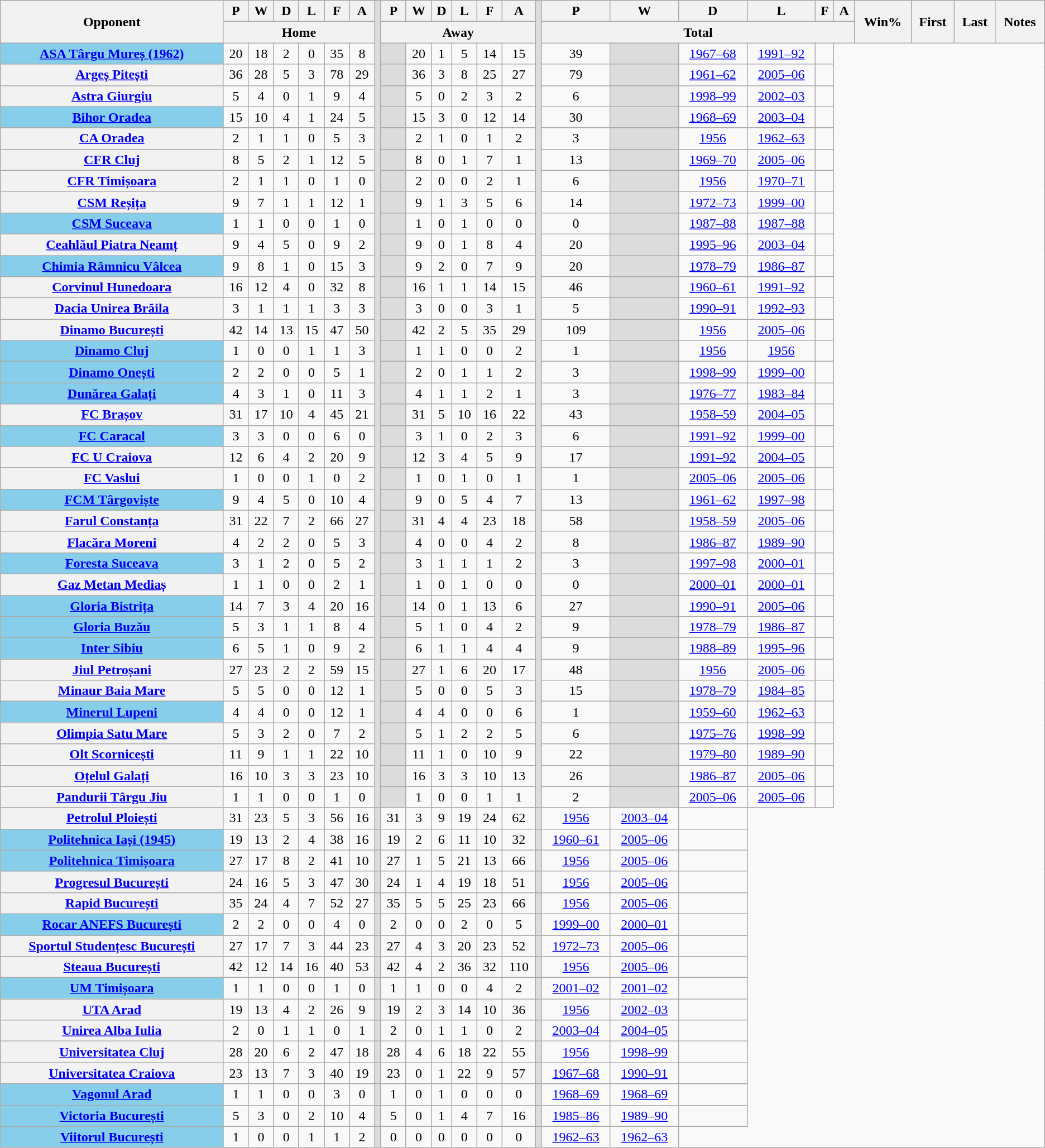<table class="wikitable plainrowheaders sortable" style="text-align:center">
<tr>
<th scope=col rowspan=2>Opponent</th>
<th scope=col>P</th>
<th scope=col>W</th>
<th scope=col>D</th>
<th scope=col>L</th>
<th scope=col>F</th>
<th scope=col>A</th>
<th scope=col width=0.1% rowspan=38 style="background: #DCDCDC" class="unsortable"></th>
<th scope=col>P</th>
<th scope=col>W</th>
<th scope=col>D</th>
<th scope=col>L</th>
<th scope=col>F</th>
<th scope=col>A</th>
<th scope=col width=0.1% rowspan=38 style="background: #DCDCDC" class="unsortable"></th>
<th scope=col>P</th>
<th scope=col>W</th>
<th scope=col>D</th>
<th scope=col>L</th>
<th scope=col>F</th>
<th scope=col>A</th>
<th scope=col rowspan=2>Win%</th>
<th scope=col rowspan=2>First</th>
<th scope=col rowspan=2>Last</th>
<th scope=col rowspan=2 class="unsortable">Notes</th>
</tr>
<tr class="unsortable">
<th colspan=6>Home</th>
<th colspan=6>Away</th>
<th colspan=6>Total</th>
</tr>
<tr>
<th scope=row style=background:#87ceeb><a href='#'>ASA Târgu Mureș (1962)</a> </th>
<td>20</td>
<td>18</td>
<td>2</td>
<td>0</td>
<td>35</td>
<td>8</td>
<td style="background: #DCDCDC"></td>
<td>20</td>
<td>1</td>
<td>5</td>
<td>14</td>
<td>15</td>
<td>39</td>
<td style="background: #DCDCDC"><br></td>
<td><a href='#'>1967–68</a></td>
<td><a href='#'>1991–92</a></td>
<td></td>
</tr>
<tr>
<th scope=row style=background:><a href='#'>Argeș Pitești</a></th>
<td>36</td>
<td>28</td>
<td>5</td>
<td>3</td>
<td>78</td>
<td>29</td>
<td style="background: #DCDCDC"></td>
<td>36</td>
<td>3</td>
<td>8</td>
<td>25</td>
<td>27</td>
<td>79</td>
<td style="background: #DCDCDC"><br></td>
<td><a href='#'>1961–62</a></td>
<td><a href='#'>2005–06</a></td>
<td></td>
</tr>
<tr>
<th scope=row style=background:><a href='#'>Astra Giurgiu</a></th>
<td>5</td>
<td>4</td>
<td>0</td>
<td>1</td>
<td>9</td>
<td>4</td>
<td style="background: #DCDCDC"></td>
<td>5</td>
<td>0</td>
<td>2</td>
<td>3</td>
<td>2</td>
<td>6</td>
<td style="background: #DCDCDC"><br></td>
<td><a href='#'>1998–99</a></td>
<td><a href='#'>2002–03</a></td>
<td></td>
</tr>
<tr>
<th scope=row style=background:#87ceeb><a href='#'>Bihor Oradea</a> </th>
<td>15</td>
<td>10</td>
<td>4</td>
<td>1</td>
<td>24</td>
<td>5</td>
<td style="background: #DCDCDC"></td>
<td>15</td>
<td>3</td>
<td>0</td>
<td>12</td>
<td>14</td>
<td>30</td>
<td style="background: #DCDCDC"><br></td>
<td><a href='#'>1968–69</a></td>
<td><a href='#'>2003–04</a></td>
<td></td>
</tr>
<tr>
<th scope=row style=background:><a href='#'>CA Oradea</a></th>
<td>2</td>
<td>1</td>
<td>1</td>
<td>0</td>
<td>5</td>
<td>3</td>
<td style="background: #DCDCDC"></td>
<td>2</td>
<td>1</td>
<td>0</td>
<td>1</td>
<td>2</td>
<td>3</td>
<td style="background: #DCDCDC"><br></td>
<td><a href='#'>1956</a></td>
<td><a href='#'>1962–63</a></td>
<td></td>
</tr>
<tr>
<th scope=row style=background:><a href='#'>CFR Cluj</a></th>
<td>8</td>
<td>5</td>
<td>2</td>
<td>1</td>
<td>12</td>
<td>5</td>
<td style="background: #DCDCDC"></td>
<td>8</td>
<td>0</td>
<td>1</td>
<td>7</td>
<td>1</td>
<td>13</td>
<td style="background: #DCDCDC"><br></td>
<td><a href='#'>1969–70</a></td>
<td><a href='#'>2005–06</a></td>
<td></td>
</tr>
<tr>
<th scope=row style=background:><a href='#'>CFR Timișoara</a></th>
<td>2</td>
<td>1</td>
<td>1</td>
<td>0</td>
<td>1</td>
<td>0</td>
<td style="background: #DCDCDC"></td>
<td>2</td>
<td>0</td>
<td>0</td>
<td>2</td>
<td>1</td>
<td>6</td>
<td style="background: #DCDCDC"><br></td>
<td><a href='#'>1956</a></td>
<td><a href='#'>1970–71</a></td>
<td></td>
</tr>
<tr>
<th scope=row style=background:><a href='#'>CSM Reșița</a></th>
<td>9</td>
<td>7</td>
<td>1</td>
<td>1</td>
<td>12</td>
<td>1</td>
<td style="background: #DCDCDC"></td>
<td>9</td>
<td>1</td>
<td>3</td>
<td>5</td>
<td>6</td>
<td>14</td>
<td style="background: #DCDCDC"><br></td>
<td><a href='#'>1972–73</a></td>
<td><a href='#'>1999–00</a></td>
<td></td>
</tr>
<tr>
<th scope=row style=background:#87ceeb><a href='#'>CSM Suceava</a> </th>
<td>1</td>
<td>1</td>
<td>0</td>
<td>0</td>
<td>1</td>
<td>0</td>
<td style="background: #DCDCDC"></td>
<td>1</td>
<td>0</td>
<td>1</td>
<td>0</td>
<td>0</td>
<td>0</td>
<td style="background: #DCDCDC"><br></td>
<td><a href='#'>1987–88</a></td>
<td><a href='#'>1987–88</a></td>
<td></td>
</tr>
<tr>
<th scope=row style=background:><a href='#'>Ceahlăul Piatra Neamț</a></th>
<td>9</td>
<td>4</td>
<td>5</td>
<td>0</td>
<td>9</td>
<td>2</td>
<td style="background: #DCDCDC"></td>
<td>9</td>
<td>0</td>
<td>1</td>
<td>8</td>
<td>4</td>
<td>20</td>
<td style="background: #DCDCDC"><br></td>
<td><a href='#'>1995–96</a></td>
<td><a href='#'>2003–04</a></td>
<td></td>
</tr>
<tr>
<th scope=row style=background:#87ceeb><a href='#'>Chimia Râmnicu Vâlcea</a> </th>
<td>9</td>
<td>8</td>
<td>1</td>
<td>0</td>
<td>15</td>
<td>3</td>
<td style="background: #DCDCDC"></td>
<td>9</td>
<td>2</td>
<td>0</td>
<td>7</td>
<td>9</td>
<td>20</td>
<td style="background: #DCDCDC"><br></td>
<td><a href='#'>1978–79</a></td>
<td><a href='#'>1986–87</a></td>
<td></td>
</tr>
<tr>
<th scope=row style=background:><a href='#'>Corvinul Hunedoara</a></th>
<td>16</td>
<td>12</td>
<td>4</td>
<td>0</td>
<td>32</td>
<td>8</td>
<td style="background: #DCDCDC"></td>
<td>16</td>
<td>1</td>
<td>1</td>
<td>14</td>
<td>15</td>
<td>46</td>
<td style="background: #DCDCDC"><br></td>
<td><a href='#'>1960–61</a></td>
<td><a href='#'>1991–92</a></td>
<td></td>
</tr>
<tr>
<th scope=row style=background:><a href='#'>Dacia Unirea Brăila</a></th>
<td>3</td>
<td>1</td>
<td>1</td>
<td>1</td>
<td>3</td>
<td>3</td>
<td style="background: #DCDCDC"></td>
<td>3</td>
<td>0</td>
<td>0</td>
<td>3</td>
<td>1</td>
<td>5</td>
<td style="background: #DCDCDC"><br></td>
<td><a href='#'>1990–91</a></td>
<td><a href='#'>1992–93</a></td>
<td></td>
</tr>
<tr>
<th scope=row style=background:><a href='#'>Dinamo București</a></th>
<td>42</td>
<td>14</td>
<td>13</td>
<td>15</td>
<td>47</td>
<td>50</td>
<td style="background: #DCDCDC"></td>
<td>42</td>
<td>2</td>
<td>5</td>
<td>35</td>
<td>29</td>
<td>109</td>
<td style="background: #DCDCDC"><br></td>
<td><a href='#'>1956</a></td>
<td><a href='#'>2005–06</a></td>
<td></td>
</tr>
<tr>
<th scope=row style=background:#87ceeb><a href='#'>Dinamo Cluj</a> </th>
<td>1</td>
<td>0</td>
<td>0</td>
<td>1</td>
<td>1</td>
<td>3</td>
<td style="background: #DCDCDC"></td>
<td>1</td>
<td>1</td>
<td>0</td>
<td>0</td>
<td>2</td>
<td>1</td>
<td style="background: #DCDCDC"><br></td>
<td><a href='#'>1956</a></td>
<td><a href='#'>1956</a></td>
<td></td>
</tr>
<tr>
<th scope=row style=background:#87ceeb><a href='#'>Dinamo Onești</a> </th>
<td>2</td>
<td>2</td>
<td>0</td>
<td>0</td>
<td>5</td>
<td>1</td>
<td style="background: #DCDCDC"></td>
<td>2</td>
<td>0</td>
<td>1</td>
<td>1</td>
<td>2</td>
<td>3</td>
<td style="background: #DCDCDC"><br></td>
<td><a href='#'>1998–99</a></td>
<td><a href='#'>1999–00</a></td>
<td></td>
</tr>
<tr>
<th scope=row style=background:#87ceeb><a href='#'>Dunărea Galați</a> </th>
<td>4</td>
<td>3</td>
<td>1</td>
<td>0</td>
<td>11</td>
<td>3</td>
<td style="background: #DCDCDC"></td>
<td>4</td>
<td>1</td>
<td>1</td>
<td>2</td>
<td>1</td>
<td>3</td>
<td style="background: #DCDCDC"><br></td>
<td><a href='#'>1976–77</a></td>
<td><a href='#'>1983–84</a></td>
<td></td>
</tr>
<tr>
<th scope=row style=background:><a href='#'>FC Brașov</a></th>
<td>31</td>
<td>17</td>
<td>10</td>
<td>4</td>
<td>45</td>
<td>21</td>
<td style="background: #DCDCDC"></td>
<td>31</td>
<td>5</td>
<td>10</td>
<td>16</td>
<td>22</td>
<td>43</td>
<td style="background: #DCDCDC"><br></td>
<td><a href='#'>1958–59</a></td>
<td><a href='#'>2004–05</a></td>
<td></td>
</tr>
<tr>
<th scope=row style=background:#87ceeb><a href='#'>FC Caracal</a> </th>
<td>3</td>
<td>3</td>
<td>0</td>
<td>0</td>
<td>6</td>
<td>0</td>
<td style="background: #DCDCDC"></td>
<td>3</td>
<td>1</td>
<td>0</td>
<td>2</td>
<td>3</td>
<td>6</td>
<td style="background: #DCDCDC"><br></td>
<td><a href='#'>1991–92</a></td>
<td><a href='#'>1999–00</a></td>
<td></td>
</tr>
<tr>
<th scope=row style=background:><a href='#'>FC U Craiova</a></th>
<td>12</td>
<td>6</td>
<td>4</td>
<td>2</td>
<td>20</td>
<td>9</td>
<td style="background: #DCDCDC"></td>
<td>12</td>
<td>3</td>
<td>4</td>
<td>5</td>
<td>9</td>
<td>17</td>
<td style="background: #DCDCDC"><br></td>
<td><a href='#'>1991–92</a></td>
<td><a href='#'>2004–05</a></td>
<td></td>
</tr>
<tr>
<th scope=row style=background:><a href='#'>FC Vaslui</a></th>
<td>1</td>
<td>0</td>
<td>0</td>
<td>1</td>
<td>0</td>
<td>2</td>
<td style="background: #DCDCDC"></td>
<td>1</td>
<td>0</td>
<td>1</td>
<td>0</td>
<td>1</td>
<td>1</td>
<td style="background: #DCDCDC"><br></td>
<td><a href='#'>2005–06</a></td>
<td><a href='#'>2005–06</a></td>
<td></td>
</tr>
<tr>
<th scope=row style=background:#87ceeb><a href='#'>FCM Târgoviște</a> </th>
<td>9</td>
<td>4</td>
<td>5</td>
<td>0</td>
<td>10</td>
<td>4</td>
<td style="background: #DCDCDC"></td>
<td>9</td>
<td>0</td>
<td>5</td>
<td>4</td>
<td>7</td>
<td>13</td>
<td style="background: #DCDCDC"><br></td>
<td><a href='#'>1961–62</a></td>
<td><a href='#'>1997–98</a></td>
<td></td>
</tr>
<tr>
<th scope=row style=background:><a href='#'>Farul Constanța</a></th>
<td>31</td>
<td>22</td>
<td>7</td>
<td>2</td>
<td>66</td>
<td>27</td>
<td style="background: #DCDCDC"></td>
<td>31</td>
<td>4</td>
<td>4</td>
<td>23</td>
<td>18</td>
<td>58</td>
<td style="background: #DCDCDC"><br></td>
<td><a href='#'>1958–59</a></td>
<td><a href='#'>2005–06</a></td>
<td></td>
</tr>
<tr>
<th scope=row style=background:><a href='#'>Flacăra Moreni</a></th>
<td>4</td>
<td>2</td>
<td>2</td>
<td>0</td>
<td>5</td>
<td>3</td>
<td style="background: #DCDCDC"></td>
<td>4</td>
<td>0</td>
<td>0</td>
<td>4</td>
<td>2</td>
<td>8</td>
<td style="background: #DCDCDC"><br></td>
<td><a href='#'>1986–87</a></td>
<td><a href='#'>1989–90</a></td>
<td></td>
</tr>
<tr>
<th scope=row style=background:#87ceeb><a href='#'>Foresta Suceava</a> </th>
<td>3</td>
<td>1</td>
<td>2</td>
<td>0</td>
<td>5</td>
<td>2</td>
<td style="background: #DCDCDC"></td>
<td>3</td>
<td>1</td>
<td>1</td>
<td>1</td>
<td>2</td>
<td>3</td>
<td style="background: #DCDCDC"><br></td>
<td><a href='#'>1997–98</a></td>
<td><a href='#'>2000–01</a></td>
<td></td>
</tr>
<tr>
<th scope=row style=background:><a href='#'>Gaz Metan Mediaș</a></th>
<td>1</td>
<td>1</td>
<td>0</td>
<td>0</td>
<td>2</td>
<td>1</td>
<td style="background: #DCDCDC"></td>
<td>1</td>
<td>0</td>
<td>1</td>
<td>0</td>
<td>0</td>
<td>0</td>
<td style="background: #DCDCDC"><br></td>
<td><a href='#'>2000–01</a></td>
<td><a href='#'>2000–01</a></td>
<td></td>
</tr>
<tr>
<th scope=row style=background:#87ceeb><a href='#'>Gloria Bistrița</a> </th>
<td>14</td>
<td>7</td>
<td>3</td>
<td>4</td>
<td>20</td>
<td>16</td>
<td style="background: #DCDCDC"></td>
<td>14</td>
<td>0</td>
<td>1</td>
<td>13</td>
<td>6</td>
<td>27</td>
<td style="background: #DCDCDC"><br></td>
<td><a href='#'>1990–91</a></td>
<td><a href='#'>2005–06</a></td>
<td></td>
</tr>
<tr>
<th scope=row style=background:#87ceeb><a href='#'>Gloria Buzău</a> </th>
<td>5</td>
<td>3</td>
<td>1</td>
<td>1</td>
<td>8</td>
<td>4</td>
<td style="background: #DCDCDC"></td>
<td>5</td>
<td>1</td>
<td>0</td>
<td>4</td>
<td>2</td>
<td>9</td>
<td style="background: #DCDCDC"><br></td>
<td><a href='#'>1978–79</a></td>
<td><a href='#'>1986–87</a></td>
<td></td>
</tr>
<tr>
<th scope=row style=background:#87ceeb><a href='#'>Inter Sibiu</a> </th>
<td>6</td>
<td>5</td>
<td>1</td>
<td>0</td>
<td>9</td>
<td>2</td>
<td style="background: #DCDCDC"></td>
<td>6</td>
<td>1</td>
<td>1</td>
<td>4</td>
<td>4</td>
<td>9</td>
<td style="background: #DCDCDC"><br></td>
<td><a href='#'>1988–89</a></td>
<td><a href='#'>1995–96</a></td>
<td></td>
</tr>
<tr>
<th scope=row style=background:><a href='#'>Jiul Petroșani</a></th>
<td>27</td>
<td>23</td>
<td>2</td>
<td>2</td>
<td>59</td>
<td>15</td>
<td style="background: #DCDCDC"></td>
<td>27</td>
<td>1</td>
<td>6</td>
<td>20</td>
<td>17</td>
<td>48</td>
<td style="background: #DCDCDC"><br></td>
<td><a href='#'>1956</a></td>
<td><a href='#'>2005–06</a></td>
<td></td>
</tr>
<tr>
<th scope=row style=background:><a href='#'>Minaur Baia Mare</a></th>
<td>5</td>
<td>5</td>
<td>0</td>
<td>0</td>
<td>12</td>
<td>1</td>
<td style="background: #DCDCDC"></td>
<td>5</td>
<td>0</td>
<td>0</td>
<td>5</td>
<td>3</td>
<td>15</td>
<td style="background: #DCDCDC"><br></td>
<td><a href='#'>1978–79</a></td>
<td><a href='#'>1984–85</a></td>
<td></td>
</tr>
<tr>
<th scope=row style=background:#87ceeb><a href='#'>Minerul Lupeni</a> </th>
<td>4</td>
<td>4</td>
<td>0</td>
<td>0</td>
<td>12</td>
<td>1</td>
<td style="background: #DCDCDC"></td>
<td>4</td>
<td>4</td>
<td>0</td>
<td>0</td>
<td>6</td>
<td>1</td>
<td style="background: #DCDCDC"><br></td>
<td><a href='#'>1959–60</a></td>
<td><a href='#'>1962–63</a></td>
<td></td>
</tr>
<tr>
<th scope=row style=background:><a href='#'>Olimpia Satu Mare</a></th>
<td>5</td>
<td>3</td>
<td>2</td>
<td>0</td>
<td>7</td>
<td>2</td>
<td style="background: #DCDCDC"></td>
<td>5</td>
<td>1</td>
<td>2</td>
<td>2</td>
<td>5</td>
<td>6</td>
<td style="background: #DCDCDC"><br></td>
<td><a href='#'>1975–76</a></td>
<td><a href='#'>1998–99</a></td>
<td></td>
</tr>
<tr>
<th scope=row style=background:><a href='#'>Olt Scornicești</a></th>
<td>11</td>
<td>9</td>
<td>1</td>
<td>1</td>
<td>22</td>
<td>10</td>
<td style="background: #DCDCDC"></td>
<td>11</td>
<td>1</td>
<td>0</td>
<td>10</td>
<td>9</td>
<td>22</td>
<td style="background: #DCDCDC"><br></td>
<td><a href='#'>1979–80</a></td>
<td><a href='#'>1989–90</a></td>
<td></td>
</tr>
<tr>
<th scope=row style=background:><a href='#'>Oțelul Galați</a></th>
<td>16</td>
<td>10</td>
<td>3</td>
<td>3</td>
<td>23</td>
<td>10</td>
<td style="background: #DCDCDC"></td>
<td>16</td>
<td>3</td>
<td>3</td>
<td>10</td>
<td>13</td>
<td>26</td>
<td style="background: #DCDCDC"><br></td>
<td><a href='#'>1986–87</a></td>
<td><a href='#'>2005–06</a></td>
<td></td>
</tr>
<tr>
<th scope=row style=background:><a href='#'>Pandurii Târgu Jiu</a></th>
<td>1</td>
<td>1</td>
<td>0</td>
<td>0</td>
<td>1</td>
<td>0</td>
<td style="background: #DCDCDC"></td>
<td>1</td>
<td>0</td>
<td>0</td>
<td>1</td>
<td>1</td>
<td>2</td>
<td style="background: #DCDCDC"><br></td>
<td><a href='#'>2005–06</a></td>
<td><a href='#'>2005–06</a></td>
<td></td>
</tr>
<tr>
<th scope=row style=background:><a href='#'>Petrolul Ploiești</a></th>
<td>31</td>
<td>23</td>
<td>5</td>
<td>3</td>
<td>56</td>
<td>16</td>
<td style="background: #DCDCDC"></td>
<td>31</td>
<td>3</td>
<td>9</td>
<td>19</td>
<td>24</td>
<td>62</td>
<td style="background: #DCDCDC"><br></td>
<td><a href='#'>1956</a></td>
<td><a href='#'>2003–04</a></td>
<td></td>
</tr>
<tr>
<th scope=row style=background:#87ceeb><a href='#'>Politehnica Iași (1945)</a> </th>
<td>19</td>
<td>13</td>
<td>2</td>
<td>4</td>
<td>38</td>
<td>16</td>
<td style="background: #DCDCDC"></td>
<td>19</td>
<td>2</td>
<td>6</td>
<td>11</td>
<td>10</td>
<td>32</td>
<td style="background: #DCDCDC"><br></td>
<td><a href='#'>1960–61</a></td>
<td><a href='#'>2005–06</a></td>
<td></td>
</tr>
<tr>
<th scope=row style=background:#87ceeb><a href='#'>Politehnica Timișoara</a> </th>
<td>27</td>
<td>17</td>
<td>8</td>
<td>2</td>
<td>41</td>
<td>10</td>
<td style="background: #DCDCDC"></td>
<td>27</td>
<td>1</td>
<td>5</td>
<td>21</td>
<td>13</td>
<td>66</td>
<td style="background: #DCDCDC"><br></td>
<td><a href='#'>1956</a></td>
<td><a href='#'>2005–06</a></td>
<td></td>
</tr>
<tr>
<th scope=row style=background:><a href='#'>Progresul București</a></th>
<td>24</td>
<td>16</td>
<td>5</td>
<td>3</td>
<td>47</td>
<td>30</td>
<td style="background: #DCDCDC"></td>
<td>24</td>
<td>1</td>
<td>4</td>
<td>19</td>
<td>18</td>
<td>51</td>
<td style="background: #DCDCDC"><br></td>
<td><a href='#'>1956</a></td>
<td><a href='#'>2005–06</a></td>
<td></td>
</tr>
<tr>
<th scope=row style=background:><a href='#'>Rapid București</a></th>
<td>35</td>
<td>24</td>
<td>4</td>
<td>7</td>
<td>52</td>
<td>27</td>
<td style="background: #DCDCDC"></td>
<td>35</td>
<td>5</td>
<td>5</td>
<td>25</td>
<td>23</td>
<td>66</td>
<td style="background: #DCDCDC"><br></td>
<td><a href='#'>1956</a></td>
<td><a href='#'>2005–06</a></td>
<td></td>
</tr>
<tr>
<th scope=row style=background:#87ceeb><a href='#'>Rocar ANEFS București</a> </th>
<td>2</td>
<td>2</td>
<td>0</td>
<td>0</td>
<td>4</td>
<td>0</td>
<td style="background: #DCDCDC"></td>
<td>2</td>
<td>0</td>
<td>0</td>
<td>2</td>
<td>0</td>
<td>5</td>
<td style="background: #DCDCDC"><br></td>
<td><a href='#'>1999–00</a></td>
<td><a href='#'>2000–01</a></td>
<td></td>
</tr>
<tr>
<th scope=row style=background:><a href='#'>Sportul Studențesc București</a></th>
<td>27</td>
<td>17</td>
<td>7</td>
<td>3</td>
<td>44</td>
<td>23</td>
<td style="background: #DCDCDC"></td>
<td>27</td>
<td>4</td>
<td>3</td>
<td>20</td>
<td>23</td>
<td>52</td>
<td style="background: #DCDCDC"><br></td>
<td><a href='#'>1972–73</a></td>
<td><a href='#'>2005–06</a></td>
<td></td>
</tr>
<tr>
<th scope=row style=background:><a href='#'>Steaua București</a></th>
<td>42</td>
<td>12</td>
<td>14</td>
<td>16</td>
<td>40</td>
<td>53</td>
<td style="background: #DCDCDC"></td>
<td>42</td>
<td>4</td>
<td>2</td>
<td>36</td>
<td>32</td>
<td>110</td>
<td style="background: #DCDCDC"><br></td>
<td><a href='#'>1956</a></td>
<td><a href='#'>2005–06</a></td>
<td></td>
</tr>
<tr>
<th scope=row style=background:#87ceeb><a href='#'>UM Timișoara</a> </th>
<td>1</td>
<td>1</td>
<td>0</td>
<td>0</td>
<td>1</td>
<td>0</td>
<td style="background: #DCDCDC"></td>
<td>1</td>
<td>1</td>
<td>0</td>
<td>0</td>
<td>4</td>
<td>2</td>
<td style="background: #DCDCDC"><br></td>
<td><a href='#'>2001–02</a></td>
<td><a href='#'>2001–02</a></td>
<td></td>
</tr>
<tr>
<th scope=row style=background:><a href='#'>UTA Arad</a></th>
<td>19</td>
<td>13</td>
<td>4</td>
<td>2</td>
<td>26</td>
<td>9</td>
<td style="background: #DCDCDC"></td>
<td>19</td>
<td>2</td>
<td>3</td>
<td>14</td>
<td>10</td>
<td>36</td>
<td style="background: #DCDCDC"><br></td>
<td><a href='#'>1956</a></td>
<td><a href='#'>2002–03</a></td>
<td></td>
</tr>
<tr>
<th scope=row style=background:><a href='#'>Unirea Alba Iulia</a></th>
<td>2</td>
<td>0</td>
<td>1</td>
<td>1</td>
<td>0</td>
<td>1</td>
<td style="background: #DCDCDC"></td>
<td>2</td>
<td>0</td>
<td>1</td>
<td>1</td>
<td>0</td>
<td>2</td>
<td style="background: #DCDCDC"><br></td>
<td><a href='#'>2003–04</a></td>
<td><a href='#'>2004–05</a></td>
<td></td>
</tr>
<tr>
<th scope=row style=background:><a href='#'>Universitatea Cluj</a></th>
<td>28</td>
<td>20</td>
<td>6</td>
<td>2</td>
<td>47</td>
<td>18</td>
<td style="background: #DCDCDC"></td>
<td>28</td>
<td>4</td>
<td>6</td>
<td>18</td>
<td>22</td>
<td>55</td>
<td style="background: #DCDCDC"><br></td>
<td><a href='#'>1956</a></td>
<td><a href='#'>1998–99</a></td>
<td></td>
</tr>
<tr>
<th scope=row style=background:><a href='#'>Universitatea Craiova</a></th>
<td>23</td>
<td>13</td>
<td>7</td>
<td>3</td>
<td>40</td>
<td>19</td>
<td style="background: #DCDCDC"></td>
<td>23</td>
<td>0</td>
<td>1</td>
<td>22</td>
<td>9</td>
<td>57</td>
<td style="background: #DCDCDC"><br></td>
<td><a href='#'>1967–68</a></td>
<td><a href='#'>1990–91</a></td>
<td></td>
</tr>
<tr>
<th scope=row style=background:#87ceeb><a href='#'>Vagonul Arad</a> </th>
<td>1</td>
<td>1</td>
<td>0</td>
<td>0</td>
<td>3</td>
<td>0</td>
<td style="background: #DCDCDC"></td>
<td>1</td>
<td>0</td>
<td>1</td>
<td>0</td>
<td>0</td>
<td>0</td>
<td style="background: #DCDCDC"><br></td>
<td><a href='#'>1968–69</a></td>
<td><a href='#'>1968–69</a></td>
<td></td>
</tr>
<tr>
<th scope=row style=background:#87ceeb><a href='#'>Victoria București</a> </th>
<td>5</td>
<td>3</td>
<td>0</td>
<td>2</td>
<td>10</td>
<td>4</td>
<td style="background: #DCDCDC"></td>
<td>5</td>
<td>0</td>
<td>1</td>
<td>4</td>
<td>7</td>
<td>16</td>
<td style="background: #DCDCDC"><br></td>
<td><a href='#'>1985–86</a></td>
<td><a href='#'>1989–90</a></td>
<td></td>
</tr>
<tr>
<th scope=row style=background:#87ceeb><a href='#'>Viitorul București</a> </th>
<td>1</td>
<td>0</td>
<td>0</td>
<td>1</td>
<td>1</td>
<td>2</td>
<td style="background: #DCDCDC"></td>
<td>0</td>
<td>0</td>
<td>0</td>
<td>0</td>
<td>0</td>
<td>0</td>
<td style="background: #DCDCDC"><br></td>
<td><a href='#'>1962–63</a></td>
<td><a href='#'>1962–63</a></td>
</tr>
</table>
